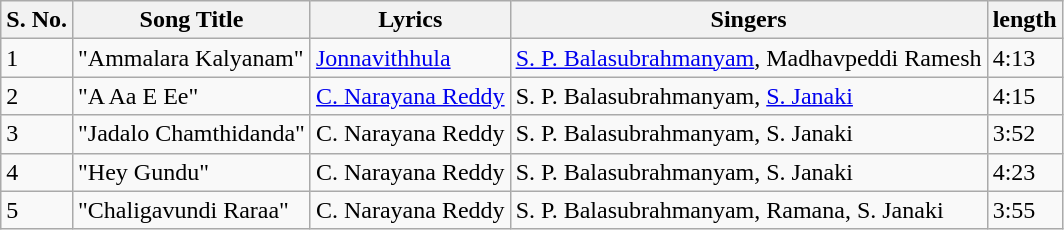<table class="wikitable">
<tr>
<th>S. No.</th>
<th>Song Title</th>
<th>Lyrics</th>
<th>Singers</th>
<th>length</th>
</tr>
<tr>
<td>1</td>
<td>"Ammalara Kalyanam"</td>
<td><a href='#'>Jonnavithhula</a></td>
<td><a href='#'>S. P. Balasubrahmanyam</a>, Madhavpeddi Ramesh</td>
<td>4:13</td>
</tr>
<tr>
<td>2</td>
<td>"A Aa E Ee"</td>
<td><a href='#'>C. Narayana Reddy</a></td>
<td>S. P. Balasubrahmanyam, <a href='#'>S. Janaki</a></td>
<td>4:15</td>
</tr>
<tr>
<td>3</td>
<td>"Jadalo Chamthidanda"</td>
<td>C. Narayana Reddy</td>
<td>S. P. Balasubrahmanyam, S. Janaki</td>
<td>3:52</td>
</tr>
<tr>
<td>4</td>
<td>"Hey Gundu"</td>
<td>C. Narayana Reddy</td>
<td>S. P. Balasubrahmanyam, S. Janaki</td>
<td>4:23</td>
</tr>
<tr>
<td>5</td>
<td>"Chaligavundi Raraa"</td>
<td>C. Narayana Reddy</td>
<td>S. P. Balasubrahmanyam, Ramana, S. Janaki</td>
<td>3:55</td>
</tr>
</table>
